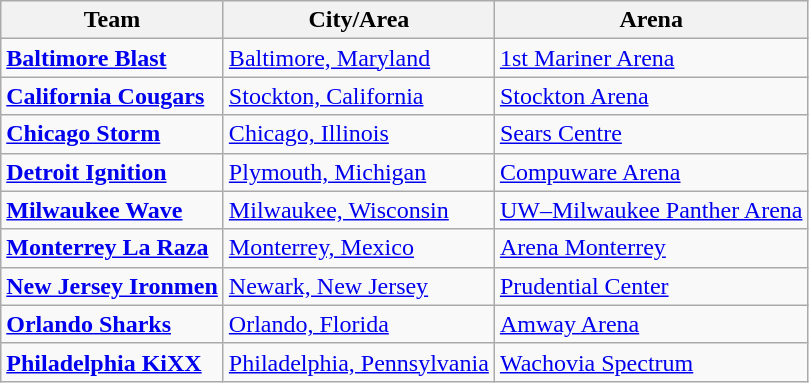<table class="wikitable">
<tr>
<th>Team</th>
<th>City/Area</th>
<th>Arena</th>
</tr>
<tr>
<td><strong><a href='#'>Baltimore Blast</a></strong></td>
<td><a href='#'>Baltimore, Maryland</a></td>
<td><a href='#'>1st Mariner Arena</a></td>
</tr>
<tr>
<td><strong><a href='#'>California Cougars</a></strong></td>
<td><a href='#'>Stockton, California</a></td>
<td><a href='#'>Stockton Arena</a></td>
</tr>
<tr>
<td><strong><a href='#'>Chicago Storm</a></strong></td>
<td><a href='#'>Chicago, Illinois</a></td>
<td><a href='#'>Sears Centre</a></td>
</tr>
<tr>
<td><strong><a href='#'>Detroit Ignition</a></strong></td>
<td><a href='#'>Plymouth, Michigan</a></td>
<td><a href='#'>Compuware Arena</a></td>
</tr>
<tr>
<td><strong><a href='#'>Milwaukee Wave</a></strong></td>
<td><a href='#'>Milwaukee, Wisconsin</a></td>
<td><a href='#'>UW–Milwaukee Panther Arena</a></td>
</tr>
<tr>
<td><strong><a href='#'>Monterrey La Raza</a></strong></td>
<td><a href='#'>Monterrey, Mexico</a></td>
<td><a href='#'>Arena Monterrey</a></td>
</tr>
<tr>
<td><strong><a href='#'>New Jersey Ironmen</a></strong></td>
<td><a href='#'>Newark, New Jersey</a></td>
<td><a href='#'>Prudential Center</a></td>
</tr>
<tr>
<td><strong><a href='#'>Orlando Sharks</a></strong></td>
<td><a href='#'>Orlando, Florida</a></td>
<td><a href='#'>Amway Arena</a></td>
</tr>
<tr>
<td><strong><a href='#'>Philadelphia KiXX</a></strong></td>
<td><a href='#'>Philadelphia, Pennsylvania</a></td>
<td><a href='#'>Wachovia Spectrum</a></td>
</tr>
</table>
